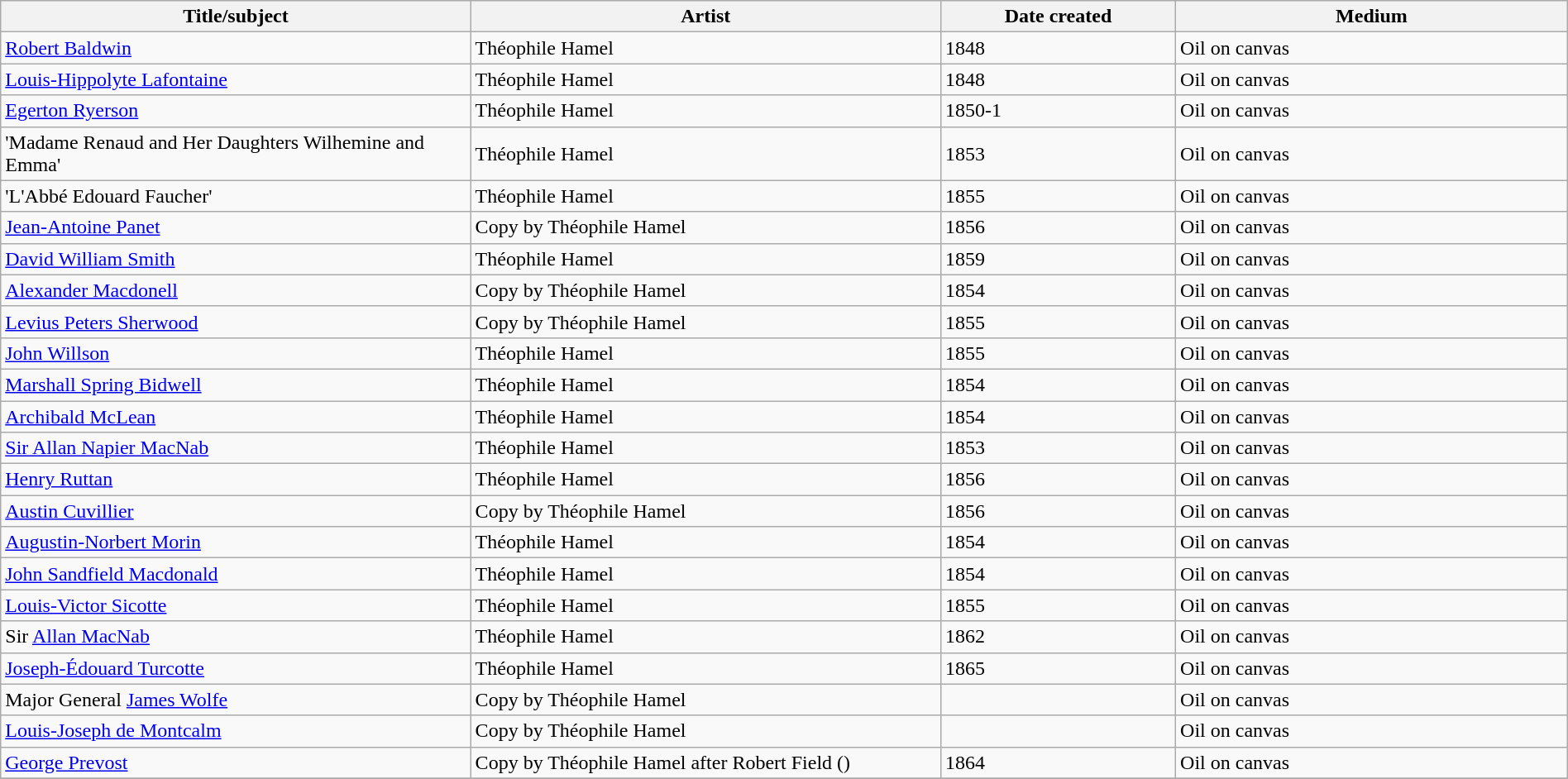<table class="wikitable" style="width:100%">
<tr>
<th width="30%">Title/subject</th>
<th width="30%">Artist</th>
<th width="15%">Date created</th>
<th width="25%">Medium</th>
</tr>
<tr>
<td><a href='#'>Robert Baldwin</a></td>
<td>Théophile Hamel</td>
<td>1848</td>
<td>Oil on canvas</td>
</tr>
<tr>
<td><a href='#'>Louis-Hippolyte Lafontaine</a></td>
<td>Théophile Hamel</td>
<td>1848</td>
<td>Oil on canvas</td>
</tr>
<tr>
<td><a href='#'>Egerton Ryerson</a></td>
<td>Théophile Hamel</td>
<td>1850-1</td>
<td>Oil on canvas</td>
</tr>
<tr>
<td>'Madame Renaud and Her Daughters Wilhemine and Emma'</td>
<td>Théophile Hamel</td>
<td>1853</td>
<td>Oil on canvas</td>
</tr>
<tr>
<td>'L'Abbé Edouard Faucher'</td>
<td>Théophile Hamel</td>
<td>1855</td>
<td>Oil on canvas</td>
</tr>
<tr>
<td><a href='#'>Jean-Antoine Panet</a></td>
<td>Copy by Théophile Hamel</td>
<td>1856</td>
<td>Oil on canvas</td>
</tr>
<tr>
<td><a href='#'>David William Smith</a></td>
<td>Théophile Hamel</td>
<td>1859</td>
<td>Oil on canvas</td>
</tr>
<tr>
<td><a href='#'>Alexander Macdonell</a></td>
<td>Copy by Théophile Hamel</td>
<td>1854</td>
<td>Oil on canvas</td>
</tr>
<tr>
<td><a href='#'>Levius Peters Sherwood</a></td>
<td>Copy by Théophile Hamel</td>
<td>1855</td>
<td>Oil on canvas</td>
</tr>
<tr>
<td><a href='#'>John Willson</a></td>
<td>Théophile Hamel</td>
<td>1855</td>
<td>Oil on canvas</td>
</tr>
<tr>
<td><a href='#'>Marshall Spring Bidwell</a></td>
<td>Théophile Hamel</td>
<td>1854</td>
<td>Oil on canvas</td>
</tr>
<tr>
<td><a href='#'>Archibald McLean</a></td>
<td>Théophile Hamel</td>
<td>1854</td>
<td>Oil on canvas</td>
</tr>
<tr>
<td><a href='#'>Sir Allan Napier MacNab</a></td>
<td>Théophile Hamel</td>
<td>1853</td>
<td>Oil on canvas</td>
</tr>
<tr>
<td><a href='#'>Henry Ruttan</a></td>
<td>Théophile Hamel</td>
<td>1856</td>
<td>Oil on canvas</td>
</tr>
<tr>
<td><a href='#'>Austin Cuvillier</a></td>
<td>Copy by Théophile Hamel</td>
<td>1856</td>
<td>Oil on canvas</td>
</tr>
<tr>
<td><a href='#'>Augustin-Norbert Morin</a></td>
<td>Théophile Hamel</td>
<td>1854</td>
<td>Oil on canvas</td>
</tr>
<tr>
<td><a href='#'>John Sandfield Macdonald</a></td>
<td>Théophile Hamel</td>
<td>1854</td>
<td>Oil on canvas</td>
</tr>
<tr>
<td><a href='#'>Louis-Victor Sicotte</a></td>
<td>Théophile Hamel</td>
<td>1855</td>
<td>Oil on canvas</td>
</tr>
<tr>
<td>Sir <a href='#'>Allan MacNab</a></td>
<td>Théophile Hamel</td>
<td>1862</td>
<td>Oil on canvas</td>
</tr>
<tr>
<td><a href='#'>Joseph-Édouard Turcotte</a></td>
<td>Théophile Hamel</td>
<td>1865</td>
<td>Oil on canvas</td>
</tr>
<tr>
<td>Major General <a href='#'>James Wolfe</a></td>
<td>Copy by Théophile Hamel</td>
<td></td>
<td>Oil on canvas</td>
</tr>
<tr>
<td><a href='#'>Louis-Joseph de Montcalm</a></td>
<td>Copy by Théophile Hamel</td>
<td></td>
<td>Oil on canvas</td>
</tr>
<tr>
<td><a href='#'>George Prevost</a></td>
<td>Copy by Théophile Hamel after Robert Field ()</td>
<td>1864</td>
<td>Oil on canvas</td>
</tr>
<tr>
</tr>
</table>
